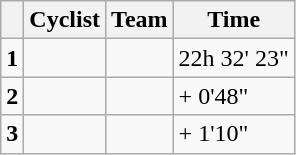<table class=wikitable>
<tr>
<th></th>
<th>Cyclist</th>
<th>Team</th>
<th>Time</th>
</tr>
<tr>
<td><strong>1</strong></td>
<td></td>
<td></td>
<td>22h 32' 23"</td>
</tr>
<tr>
<td><strong>2</strong></td>
<td></td>
<td></td>
<td>+ 0'48"</td>
</tr>
<tr>
<td><strong>3</strong></td>
<td></td>
<td></td>
<td>+ 1'10"</td>
</tr>
</table>
